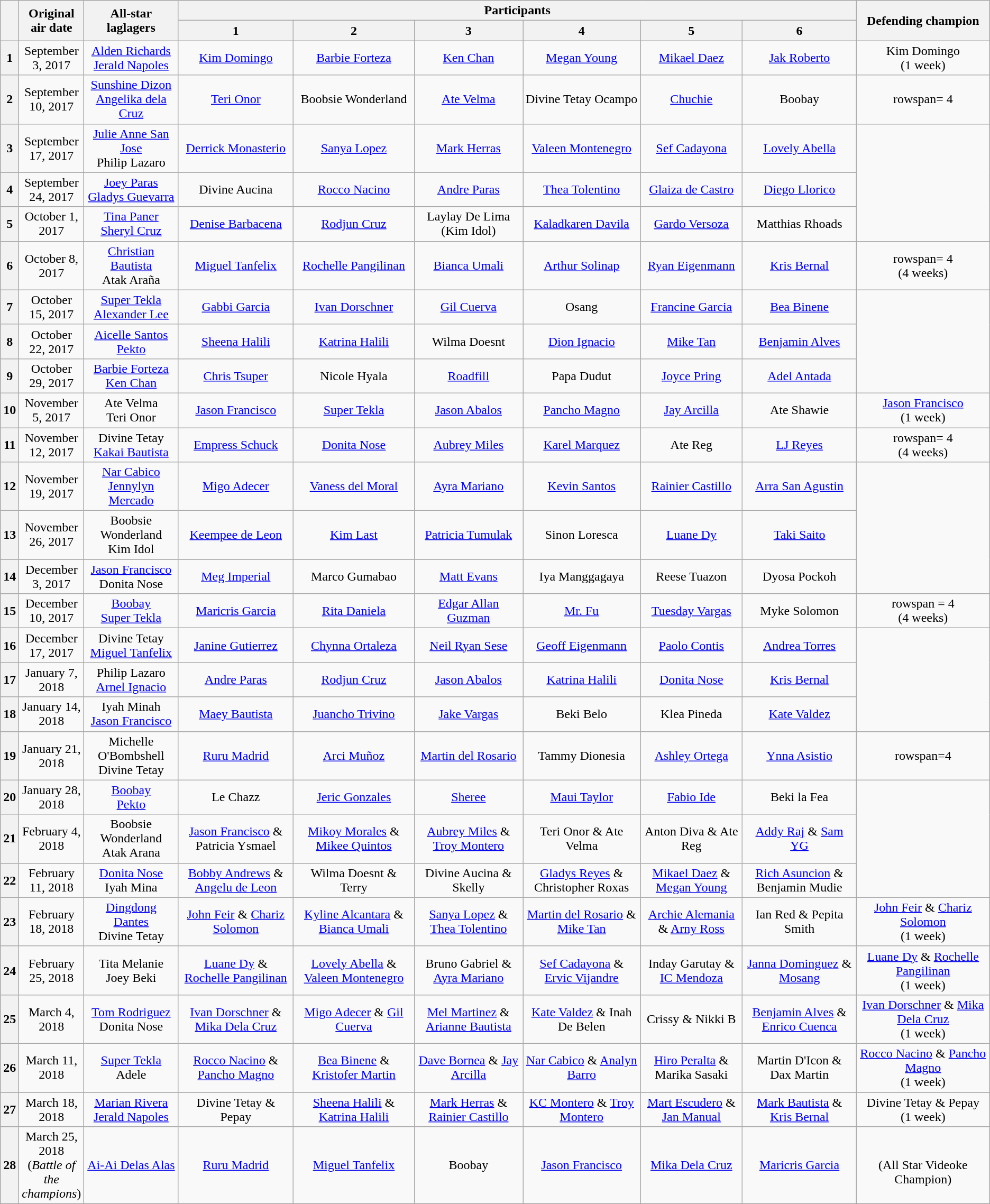<table class="wikitable" style="text-align:center; width:auto;">
<tr>
<th rowspan=2></th>
<th rowspan=2>Original air date</th>
<th rowspan=2 width="10%">All-star laglagers</th>
<th colspan=6 width="75%">Participants</th>
<th rowspan=2 width="20%">Defending champion</th>
</tr>
<tr>
<th>1</th>
<th>2</th>
<th>3</th>
<th>4</th>
<th>5</th>
<th>6</th>
</tr>
<tr>
<th>1</th>
<td>September 3, 2017</td>
<td><a href='#'>Alden Richards</a><br><a href='#'>Jerald Napoles</a></td>
<td><a href='#'>Kim Domingo</a></td>
<td><a href='#'>Barbie Forteza</a></td>
<td><a href='#'>Ken Chan</a></td>
<td><a href='#'>Megan Young</a></td>
<td><a href='#'>Mikael Daez</a></td>
<td><a href='#'>Jak Roberto</a></td>
<td>Kim Domingo<br>(1 week)</td>
</tr>
<tr>
<th>2</th>
<td>September 10, 2017</td>
<td><a href='#'>Sunshine Dizon</a><br><a href='#'>Angelika dela Cruz</a></td>
<td><a href='#'>Teri Onor</a></td>
<td>Boobsie Wonderland</td>
<td><a href='#'>Ate Velma</a></td>
<td>Divine Tetay Ocampo</td>
<td><a href='#'>Chuchie</a></td>
<td>Boobay</td>
<td>rowspan= 4 </td>
</tr>
<tr>
<th>3</th>
<td>September 17, 2017</td>
<td><a href='#'>Julie Anne San Jose</a><br>Philip Lazaro</td>
<td><a href='#'>Derrick Monasterio</a></td>
<td><a href='#'>Sanya Lopez</a></td>
<td><a href='#'>Mark Herras</a></td>
<td><a href='#'>Valeen Montenegro</a></td>
<td><a href='#'>Sef Cadayona</a></td>
<td><a href='#'>Lovely Abella</a></td>
</tr>
<tr>
<th>4</th>
<td>September 24, 2017</td>
<td><a href='#'>Joey Paras</a><br><a href='#'>Gladys Guevarra</a></td>
<td>Divine Aucina</td>
<td><a href='#'>Rocco Nacino</a></td>
<td><a href='#'>Andre Paras</a></td>
<td><a href='#'>Thea Tolentino</a></td>
<td><a href='#'>Glaiza de Castro</a></td>
<td><a href='#'>Diego Llorico</a></td>
</tr>
<tr>
<th>5</th>
<td>October 1, 2017</td>
<td><a href='#'>Tina Paner</a><br><a href='#'>Sheryl Cruz</a></td>
<td><a href='#'>Denise Barbacena</a></td>
<td><a href='#'>Rodjun Cruz</a></td>
<td>Laylay De Lima (Kim Idol)</td>
<td><a href='#'>Kaladkaren Davila</a></td>
<td><a href='#'>Gardo Versoza</a></td>
<td>Matthias Rhoads</td>
</tr>
<tr>
<th>6</th>
<td>October 8, 2017</td>
<td><a href='#'>Christian Bautista</a><br>Atak Araña</td>
<td><a href='#'>Miguel Tanfelix</a></td>
<td><a href='#'>Rochelle Pangilinan</a></td>
<td><a href='#'>Bianca Umali</a></td>
<td><a href='#'>Arthur Solinap</a></td>
<td><a href='#'>Ryan Eigenmann</a></td>
<td><a href='#'>Kris Bernal</a></td>
<td>rowspan= 4 <br>(4 weeks)</td>
</tr>
<tr>
<th>7</th>
<td>October 15, 2017</td>
<td><a href='#'>Super Tekla</a><br><a href='#'>Alexander Lee</a></td>
<td><a href='#'>Gabbi Garcia</a></td>
<td><a href='#'>Ivan Dorschner</a></td>
<td><a href='#'>Gil Cuerva</a></td>
<td>Osang</td>
<td><a href='#'>Francine Garcia</a></td>
<td><a href='#'>Bea Binene</a></td>
</tr>
<tr>
<th>8</th>
<td>October 22, 2017</td>
<td><a href='#'>Aicelle Santos</a><br><a href='#'>Pekto</a></td>
<td><a href='#'>Sheena Halili</a></td>
<td><a href='#'>Katrina Halili</a></td>
<td>Wilma Doesnt</td>
<td><a href='#'>Dion Ignacio</a></td>
<td><a href='#'>Mike Tan</a></td>
<td><a href='#'>Benjamin Alves</a></td>
</tr>
<tr>
<th>9</th>
<td>October 29, 2017</td>
<td><a href='#'>Barbie Forteza</a><br><a href='#'>Ken Chan</a></td>
<td><a href='#'>Chris Tsuper</a></td>
<td>Nicole Hyala</td>
<td><a href='#'>Roadfill</a></td>
<td>Papa Dudut</td>
<td><a href='#'>Joyce Pring</a></td>
<td><a href='#'>Adel Antada</a></td>
</tr>
<tr>
<th>10</th>
<td>November 5, 2017</td>
<td>Ate Velma<br>Teri Onor</td>
<td><a href='#'>Jason Francisco</a></td>
<td><a href='#'>Super Tekla</a></td>
<td><a href='#'>Jason Abalos</a></td>
<td><a href='#'>Pancho Magno</a></td>
<td><a href='#'>Jay Arcilla</a></td>
<td>Ate Shawie</td>
<td><a href='#'>Jason Francisco</a><br>(1 week)</td>
</tr>
<tr>
<th>11</th>
<td>November 12, 2017</td>
<td>Divine Tetay<br><a href='#'>Kakai Bautista</a></td>
<td><a href='#'>Empress Schuck</a></td>
<td><a href='#'>Donita Nose</a></td>
<td><a href='#'>Aubrey Miles</a></td>
<td><a href='#'>Karel Marquez</a></td>
<td>Ate Reg</td>
<td><a href='#'>LJ Reyes</a></td>
<td>rowspan= 4 <br>(4 weeks)</td>
</tr>
<tr>
<th>12</th>
<td>November 19, 2017</td>
<td><a href='#'>Nar Cabico</a><br><a href='#'>Jennylyn Mercado</a></td>
<td><a href='#'>Migo Adecer</a></td>
<td><a href='#'>Vaness del Moral</a></td>
<td><a href='#'>Ayra Mariano</a></td>
<td><a href='#'>Kevin Santos</a></td>
<td><a href='#'>Rainier Castillo</a></td>
<td><a href='#'>Arra San Agustin</a></td>
</tr>
<tr>
<th>13</th>
<td>November 26, 2017</td>
<td>Boobsie Wonderland<br>Kim Idol</td>
<td><a href='#'>Keempee de Leon</a></td>
<td><a href='#'>Kim Last</a></td>
<td><a href='#'>Patricia Tumulak</a></td>
<td>Sinon Loresca</td>
<td><a href='#'>Luane Dy</a></td>
<td><a href='#'>Taki Saito</a></td>
</tr>
<tr>
<th>14</th>
<td>December 3, 2017</td>
<td><a href='#'>Jason Francisco</a><br>Donita Nose</td>
<td><a href='#'>Meg Imperial</a></td>
<td>Marco Gumabao</td>
<td><a href='#'>Matt Evans</a></td>
<td>Iya Manggagaya</td>
<td>Reese Tuazon</td>
<td>Dyosa Pockoh</td>
</tr>
<tr>
<th>15</th>
<td>December 10, 2017</td>
<td><a href='#'>Boobay</a><br><a href='#'>Super Tekla</a></td>
<td><a href='#'>Maricris Garcia</a></td>
<td><a href='#'>Rita Daniela</a></td>
<td><a href='#'>Edgar Allan Guzman</a></td>
<td><a href='#'>Mr. Fu</a></td>
<td><a href='#'>Tuesday Vargas</a></td>
<td>Myke Solomon</td>
<td>rowspan = 4 <br>(4 weeks)</td>
</tr>
<tr>
<th>16</th>
<td>December 17, 2017</td>
<td>Divine Tetay<br><a href='#'>Miguel Tanfelix</a></td>
<td><a href='#'>Janine Gutierrez</a></td>
<td><a href='#'>Chynna Ortaleza</a></td>
<td><a href='#'>Neil Ryan Sese</a></td>
<td><a href='#'>Geoff Eigenmann</a></td>
<td><a href='#'>Paolo Contis</a></td>
<td><a href='#'>Andrea Torres</a></td>
</tr>
<tr>
<th>17</th>
<td>January 7, 2018</td>
<td>Philip Lazaro<br><a href='#'>Arnel Ignacio</a></td>
<td><a href='#'>Andre Paras</a></td>
<td><a href='#'>Rodjun Cruz</a></td>
<td><a href='#'>Jason Abalos</a></td>
<td><a href='#'>Katrina Halili</a></td>
<td><a href='#'>Donita Nose</a></td>
<td><a href='#'>Kris Bernal</a></td>
</tr>
<tr>
<th>18</th>
<td>January 14, 2018</td>
<td>Iyah Minah<br><a href='#'>Jason Francisco</a></td>
<td><a href='#'>Maey Bautista</a></td>
<td><a href='#'>Juancho Trivino</a></td>
<td><a href='#'>Jake Vargas</a></td>
<td>Beki Belo</td>
<td>Klea Pineda</td>
<td><a href='#'>Kate Valdez</a></td>
</tr>
<tr>
<th>19</th>
<td>January 21, 2018</td>
<td>Michelle O'Bombshell<br>Divine Tetay</td>
<td><a href='#'>Ruru Madrid</a></td>
<td><a href='#'>Arci Muñoz</a></td>
<td><a href='#'>Martin del Rosario</a></td>
<td>Tammy Dionesia</td>
<td><a href='#'>Ashley Ortega</a></td>
<td><a href='#'>Ynna Asistio</a></td>
<td>rowspan=4 </td>
</tr>
<tr>
<th>20</th>
<td>January 28, 2018</td>
<td><a href='#'>Boobay</a><br><a href='#'>Pekto</a></td>
<td>Le Chazz</td>
<td><a href='#'>Jeric Gonzales</a></td>
<td><a href='#'>Sheree</a></td>
<td><a href='#'>Maui Taylor</a></td>
<td><a href='#'>Fabio Ide</a></td>
<td>Beki la Fea</td>
</tr>
<tr>
<th>21</th>
<td>February 4, 2018</td>
<td>Boobsie Wonderland<br>Atak Arana</td>
<td><a href='#'>Jason Francisco</a> & Patricia Ysmael</td>
<td><a href='#'>Mikoy Morales</a> & <a href='#'>Mikee Quintos</a></td>
<td><a href='#'>Aubrey Miles</a> & <a href='#'>Troy Montero</a></td>
<td>Teri Onor & Ate Velma</td>
<td>Anton Diva & Ate Reg</td>
<td><a href='#'>Addy Raj</a> & <a href='#'>Sam YG</a></td>
</tr>
<tr>
<th>22</th>
<td>February 11, 2018</td>
<td><a href='#'>Donita Nose</a><br>Iyah Mina</td>
<td><a href='#'>Bobby Andrews</a> & <a href='#'>Angelu de Leon</a></td>
<td>Wilma Doesnt & Terry</td>
<td>Divine Aucina & Skelly</td>
<td><a href='#'>Gladys Reyes</a> & Christopher Roxas</td>
<td><a href='#'>Mikael Daez</a> & <a href='#'>Megan Young</a></td>
<td><a href='#'>Rich Asuncion</a> & Benjamin Mudie</td>
</tr>
<tr>
<th>23</th>
<td>February 18, 2018</td>
<td><a href='#'>Dingdong Dantes</a><br>Divine Tetay</td>
<td><a href='#'>John Feir</a> & <a href='#'>Chariz Solomon</a></td>
<td><a href='#'>Kyline Alcantara</a> & <a href='#'>Bianca Umali</a></td>
<td><a href='#'>Sanya Lopez</a> & <a href='#'>Thea Tolentino</a></td>
<td><a href='#'>Martin del Rosario</a> & <a href='#'>Mike Tan</a></td>
<td><a href='#'>Archie Alemania</a> & <a href='#'>Arny Ross</a></td>
<td>Ian Red & Pepita Smith</td>
<td><a href='#'>John Feir</a> & <a href='#'>Chariz Solomon</a><br>(1 week)</td>
</tr>
<tr>
<th>24</th>
<td>February 25, 2018</td>
<td>Tita Melanie<br>Joey Beki</td>
<td><a href='#'>Luane Dy</a> & <a href='#'>Rochelle Pangilinan</a></td>
<td><a href='#'>Lovely Abella</a> & <a href='#'>Valeen Montenegro</a></td>
<td>Bruno Gabriel & <a href='#'>Ayra Mariano</a></td>
<td><a href='#'>Sef Cadayona</a> & <a href='#'>Ervic Vijandre</a></td>
<td>Inday Garutay & <a href='#'>IC Mendoza</a></td>
<td><a href='#'>Janna Dominguez</a> & <a href='#'>Mosang</a></td>
<td><a href='#'>Luane Dy</a> & <a href='#'>Rochelle Pangilinan</a><br>(1 week)</td>
</tr>
<tr>
<th>25</th>
<td>March 4, 2018</td>
<td><a href='#'>Tom Rodriguez</a><br>Donita Nose</td>
<td><a href='#'>Ivan Dorschner</a> & <a href='#'>Mika Dela Cruz</a></td>
<td><a href='#'>Migo Adecer</a> & <a href='#'>Gil Cuerva</a></td>
<td><a href='#'>Mel Martinez</a> & <a href='#'>Arianne Bautista</a></td>
<td><a href='#'>Kate Valdez</a> & Inah De Belen</td>
<td>Crissy & Nikki B</td>
<td><a href='#'>Benjamin Alves</a> & <a href='#'>Enrico Cuenca</a></td>
<td><a href='#'>Ivan Dorschner</a> & <a href='#'>Mika Dela Cruz</a><br>(1 week)</td>
</tr>
<tr>
<th>26</th>
<td>March 11, 2018</td>
<td><a href='#'>Super Tekla</a><br>Adele</td>
<td><a href='#'>Rocco Nacino</a> & <a href='#'>Pancho Magno</a></td>
<td><a href='#'>Bea Binene</a> & <a href='#'>Kristofer Martin</a></td>
<td><a href='#'>Dave Bornea</a> & <a href='#'>Jay Arcilla</a></td>
<td><a href='#'>Nar Cabico</a> & <a href='#'>Analyn Barro</a></td>
<td><a href='#'>Hiro Peralta</a> & Marika Sasaki</td>
<td>Martin D'Icon & Dax Martin</td>
<td><a href='#'>Rocco Nacino</a> & <a href='#'>Pancho Magno</a><br>(1 week)</td>
</tr>
<tr>
<th>27</th>
<td>March 18, 2018</td>
<td><a href='#'>Marian Rivera</a><br><a href='#'>Jerald Napoles</a></td>
<td>Divine Tetay & Pepay</td>
<td><a href='#'>Sheena Halili</a> & <a href='#'>Katrina Halili</a></td>
<td><a href='#'>Mark Herras</a> & <a href='#'>Rainier Castillo</a></td>
<td><a href='#'>KC Montero</a> & <a href='#'>Troy Montero</a></td>
<td><a href='#'>Mart Escudero</a> & <a href='#'>Jan Manual</a></td>
<td><a href='#'>Mark Bautista</a> & <a href='#'>Kris Bernal</a></td>
<td>Divine Tetay & Pepay<br>(1 week)</td>
</tr>
<tr>
<th>28</th>
<td>March 25, 2018 (<em>Battle of the champions</em>)</td>
<td><a href='#'>Ai-Ai Delas Alas</a></td>
<td><a href='#'>Ruru Madrid</a></td>
<td><a href='#'>Miguel Tanfelix</a></td>
<td>Boobay</td>
<td><a href='#'>Jason Francisco</a></td>
<td><a href='#'>Mika Dela Cruz</a></td>
<td><a href='#'>Maricris Garcia</a></td>
<td><br>(All Star Videoke Champion)</td>
</tr>
</table>
